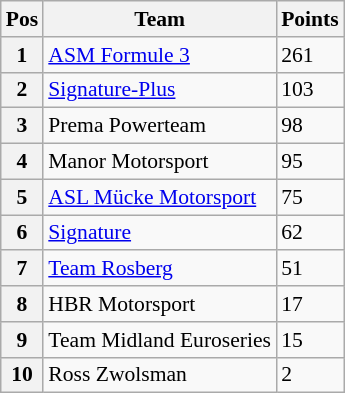<table class="wikitable" style="font-size:90%;">
<tr>
<th>Pos</th>
<th>Team</th>
<th>Points</th>
</tr>
<tr>
<th>1</th>
<td> <a href='#'>ASM Formule 3</a></td>
<td>261</td>
</tr>
<tr>
<th>2</th>
<td> <a href='#'>Signature-Plus</a></td>
<td>103</td>
</tr>
<tr>
<th>3</th>
<td> Prema Powerteam</td>
<td>98</td>
</tr>
<tr>
<th>4</th>
<td> Manor Motorsport</td>
<td>95</td>
</tr>
<tr>
<th>5</th>
<td> <a href='#'>ASL Mücke Motorsport</a></td>
<td>75</td>
</tr>
<tr>
<th>6</th>
<td> <a href='#'>Signature</a></td>
<td>62</td>
</tr>
<tr>
<th>7</th>
<td> <a href='#'>Team Rosberg</a></td>
<td>51</td>
</tr>
<tr>
<th>8</th>
<td> HBR Motorsport</td>
<td>17</td>
</tr>
<tr>
<th>9</th>
<td nowrap> Team Midland Euroseries</td>
<td>15</td>
</tr>
<tr>
<th>10</th>
<td> Ross Zwolsman</td>
<td>2</td>
</tr>
</table>
